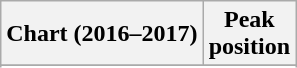<table class="wikitable sortable">
<tr>
<th>Chart (2016–2017)</th>
<th>Peak<br>position</th>
</tr>
<tr>
</tr>
<tr>
</tr>
<tr>
</tr>
<tr>
</tr>
</table>
